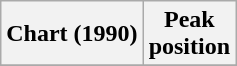<table class="wikitable sortable plainrowheaders" style="text-align:center">
<tr>
<th>Chart (1990)</th>
<th>Peak<br>position</th>
</tr>
<tr>
</tr>
</table>
